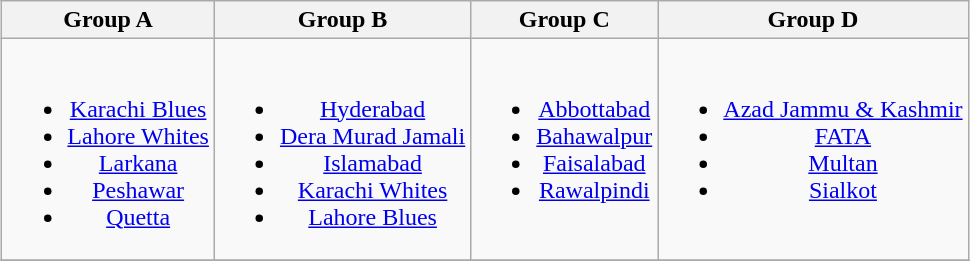<table class="wikitable" style="text-align:center; margin:auto">
<tr>
<th>Group A</th>
<th>Group B</th>
<th>Group C</th>
<th>Group D</th>
</tr>
<tr style="vertical-align:top">
<td><br><ul><li><a href='#'>Karachi Blues</a></li><li><a href='#'>Lahore Whites</a></li><li><a href='#'>Larkana</a></li><li><a href='#'>Peshawar</a></li><li><a href='#'>Quetta</a></li></ul></td>
<td><br><ul><li><a href='#'>Hyderabad</a></li><li><a href='#'>Dera Murad Jamali</a></li><li><a href='#'>Islamabad</a></li><li><a href='#'>Karachi Whites</a></li><li><a href='#'>Lahore Blues</a></li></ul></td>
<td><br><ul><li><a href='#'>Abbottabad</a></li><li><a href='#'>Bahawalpur</a></li><li><a href='#'>Faisalabad</a></li><li><a href='#'>Rawalpindi</a></li></ul></td>
<td><br><ul><li><a href='#'>Azad Jammu & Kashmir</a></li><li><a href='#'>FATA</a></li><li><a href='#'>Multan</a></li><li><a href='#'>Sialkot</a></li></ul></td>
</tr>
<tr>
</tr>
</table>
